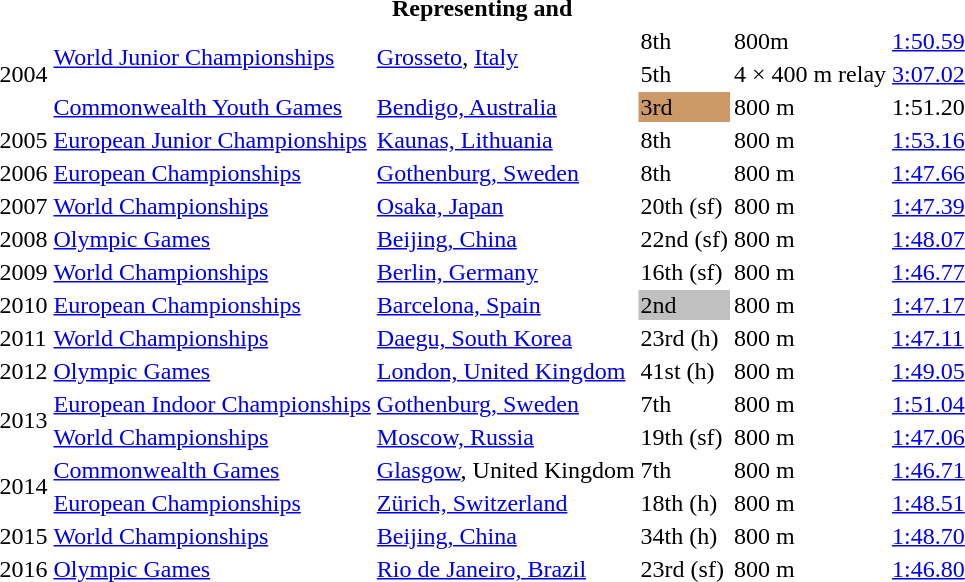<table>
<tr>
<th colspan="6">Representing  and </th>
</tr>
<tr>
<td rowspan=3>2004</td>
<td rowspan=2><a href='#'>World Junior Championships</a></td>
<td rowspan=2><a href='#'>Grosseto</a>, <a href='#'>Italy</a></td>
<td>8th</td>
<td>800m</td>
<td><a href='#'>1:50.59</a></td>
</tr>
<tr>
<td>5th</td>
<td>4 × 400 m relay</td>
<td><a href='#'>3:07.02</a></td>
</tr>
<tr>
<td><a href='#'>Commonwealth Youth Games</a></td>
<td><a href='#'>Bendigo, Australia</a></td>
<td style="background:#c96;">3rd</td>
<td>800 m</td>
<td>1:51.20</td>
</tr>
<tr>
<td>2005</td>
<td><a href='#'>European Junior Championships</a></td>
<td><a href='#'>Kaunas, Lithuania</a></td>
<td>8th</td>
<td>800 m</td>
<td><a href='#'>1:53.16</a></td>
</tr>
<tr>
<td>2006</td>
<td><a href='#'>European Championships</a></td>
<td><a href='#'>Gothenburg, Sweden</a></td>
<td>8th</td>
<td>800 m</td>
<td><a href='#'>1:47.66</a></td>
</tr>
<tr>
<td>2007</td>
<td><a href='#'>World Championships</a></td>
<td><a href='#'>Osaka, Japan</a></td>
<td>20th (sf)</td>
<td>800 m</td>
<td><a href='#'>1:47.39</a></td>
</tr>
<tr>
<td>2008</td>
<td><a href='#'>Olympic Games</a></td>
<td><a href='#'>Beijing, China</a></td>
<td>22nd (sf)</td>
<td>800 m</td>
<td><a href='#'>1:48.07</a></td>
</tr>
<tr>
<td>2009</td>
<td><a href='#'>World Championships</a></td>
<td><a href='#'>Berlin, Germany</a></td>
<td>16th (sf)</td>
<td>800 m</td>
<td><a href='#'>1:46.77</a></td>
</tr>
<tr>
<td>2010</td>
<td><a href='#'>European Championships</a></td>
<td><a href='#'>Barcelona, Spain</a></td>
<td style="background:silver;">2nd</td>
<td>800 m</td>
<td><a href='#'>1:47.17</a></td>
</tr>
<tr>
<td>2011</td>
<td><a href='#'>World Championships</a></td>
<td><a href='#'>Daegu, South Korea</a></td>
<td>23rd (h)</td>
<td>800 m</td>
<td><a href='#'>1:47.11</a></td>
</tr>
<tr>
<td>2012</td>
<td><a href='#'>Olympic Games</a></td>
<td><a href='#'>London, United Kingdom</a></td>
<td>41st (h)</td>
<td>800 m</td>
<td><a href='#'>1:49.05</a></td>
</tr>
<tr>
<td rowspan=2>2013</td>
<td><a href='#'>European Indoor Championships</a></td>
<td><a href='#'>Gothenburg, Sweden</a></td>
<td>7th</td>
<td>800 m</td>
<td><a href='#'>1:51.04</a></td>
</tr>
<tr>
<td><a href='#'>World Championships</a></td>
<td><a href='#'>Moscow, Russia</a></td>
<td>19th (sf)</td>
<td>800 m</td>
<td><a href='#'>1:47.06</a></td>
</tr>
<tr>
<td rowspan=2>2014</td>
<td><a href='#'>Commonwealth Games</a></td>
<td><a href='#'>Glasgow</a>, United Kingdom</td>
<td>7th</td>
<td>800 m</td>
<td><a href='#'>1:46.71</a></td>
</tr>
<tr>
<td><a href='#'>European Championships</a></td>
<td><a href='#'>Zürich, Switzerland</a></td>
<td>18th (h)</td>
<td>800 m</td>
<td><a href='#'>1:48.51</a></td>
</tr>
<tr>
<td>2015</td>
<td><a href='#'>World Championships</a></td>
<td><a href='#'>Beijing, China</a></td>
<td>34th (h)</td>
<td>800 m</td>
<td><a href='#'>1:48.70</a></td>
</tr>
<tr>
<td>2016</td>
<td><a href='#'>Olympic Games</a></td>
<td><a href='#'>Rio de Janeiro, Brazil</a></td>
<td>23rd (sf)</td>
<td>800 m</td>
<td><a href='#'>1:46.80</a></td>
</tr>
</table>
